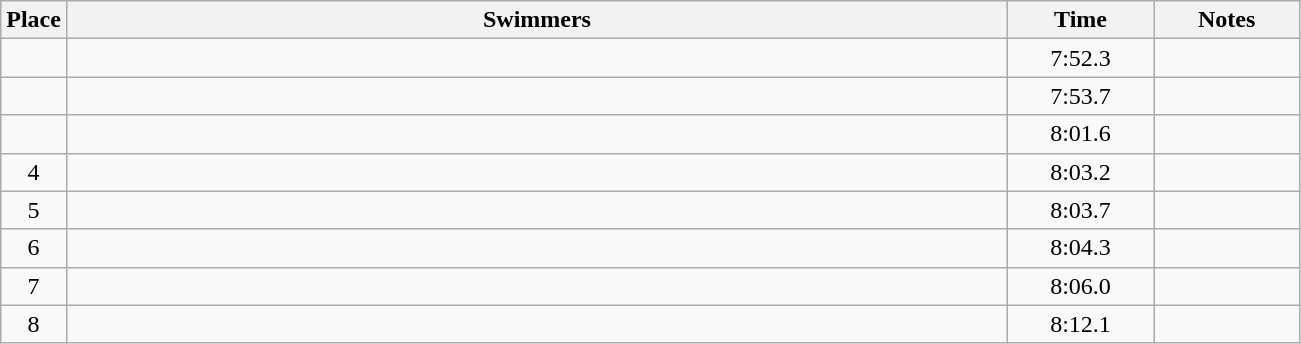<table class=wikitable style="text-align:center">
<tr>
<th>Place</th>
<th width=620>Swimmers</th>
<th width=90>Time</th>
<th width=90>Notes</th>
</tr>
<tr>
<td></td>
<td align=left></td>
<td>7:52.3</td>
<td></td>
</tr>
<tr>
<td></td>
<td align=left></td>
<td>7:53.7</td>
<td></td>
</tr>
<tr>
<td></td>
<td align=left></td>
<td>8:01.6</td>
<td></td>
</tr>
<tr>
<td>4</td>
<td align=left></td>
<td>8:03.2</td>
<td></td>
</tr>
<tr>
<td>5</td>
<td align=left></td>
<td>8:03.7</td>
<td></td>
</tr>
<tr>
<td>6</td>
<td align=left></td>
<td>8:04.3</td>
<td></td>
</tr>
<tr>
<td>7</td>
<td align=left></td>
<td>8:06.0</td>
<td></td>
</tr>
<tr>
<td>8</td>
<td align=left></td>
<td>8:12.1</td>
<td></td>
</tr>
</table>
